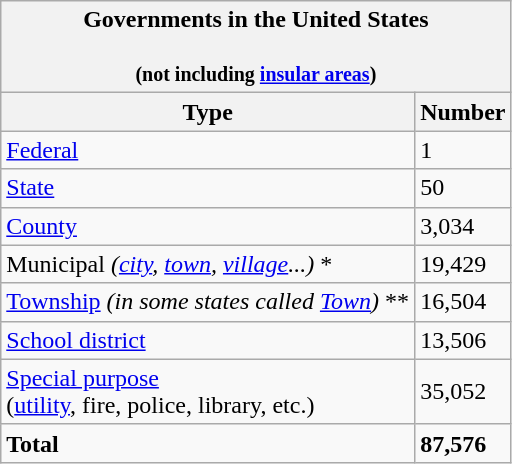<table class="wikitable">
<tr>
<th colspan="2">Governments in the United States<br><br><small>(not including <a href='#'>insular areas</a>)</small></th>
</tr>
<tr>
<th>Type</th>
<th>Number</th>
</tr>
<tr>
<td><a href='#'>Federal</a></td>
<td>1</td>
</tr>
<tr>
<td><a href='#'>State</a></td>
<td>50</td>
</tr>
<tr>
<td><a href='#'>County</a></td>
<td>3,034</td>
</tr>
<tr>
<td>Municipal <em>(<a href='#'>city</a>, <a href='#'>town</a>, <a href='#'>village</a>...)</em> *</td>
<td>19,429</td>
</tr>
<tr>
<td><a href='#'>Township</a> <em>(in some states called <a href='#'>Town</a>)</em> **</td>
<td>16,504</td>
</tr>
<tr>
<td><a href='#'>School district</a></td>
<td>13,506</td>
</tr>
<tr>
<td><a href='#'>Special purpose</a><br>(<a href='#'>utility</a>, fire, police, library, etc.)</td>
<td>35,052</td>
</tr>
<tr>
<td><strong>Total</strong></td>
<td><strong>87,576</strong></td>
</tr>
</table>
